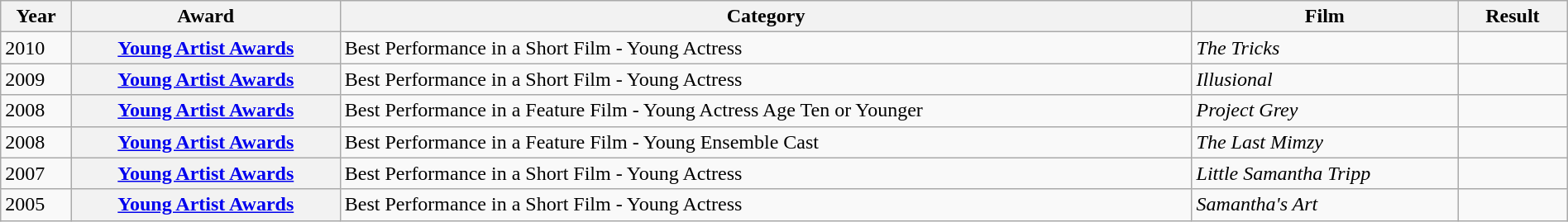<table class="wikitable plainrowheaders" style="width: 100%;">
<tr>
<th scope="col">Year</th>
<th scope="col">Award</th>
<th scope="col">Category</th>
<th scope="col">Film</th>
<th scope="col" style="width: 7%;">Result</th>
</tr>
<tr>
<td>2010</td>
<th scope="row"><a href='#'>Young Artist Awards</a></th>
<td>Best Performance in a Short Film - Young Actress</td>
<td><em>The Tricks</em></td>
<td></td>
</tr>
<tr>
<td>2009</td>
<th scope="row"><a href='#'>Young Artist Awards</a></th>
<td>Best Performance in a Short Film - Young Actress</td>
<td><em>Illusional</em></td>
<td></td>
</tr>
<tr>
<td>2008</td>
<th scope="row"><a href='#'>Young Artist Awards</a></th>
<td>Best Performance in a Feature Film - Young Actress Age Ten or Younger</td>
<td><em>Project Grey</em></td>
<td></td>
</tr>
<tr>
<td>2008</td>
<th scope="row"><a href='#'>Young Artist Awards</a></th>
<td>Best Performance in a Feature Film - Young Ensemble Cast</td>
<td><em>The Last Mimzy</em></td>
<td></td>
</tr>
<tr>
<td>2007</td>
<th scope="row"><a href='#'>Young Artist Awards</a></th>
<td>Best Performance in a Short Film - Young Actress</td>
<td><em>Little Samantha Tripp</em></td>
<td></td>
</tr>
<tr>
<td>2005</td>
<th scope="row"><a href='#'>Young Artist Awards</a></th>
<td>Best Performance in a Short Film - Young Actress</td>
<td><em>Samantha's Art</em></td>
<td></td>
</tr>
</table>
